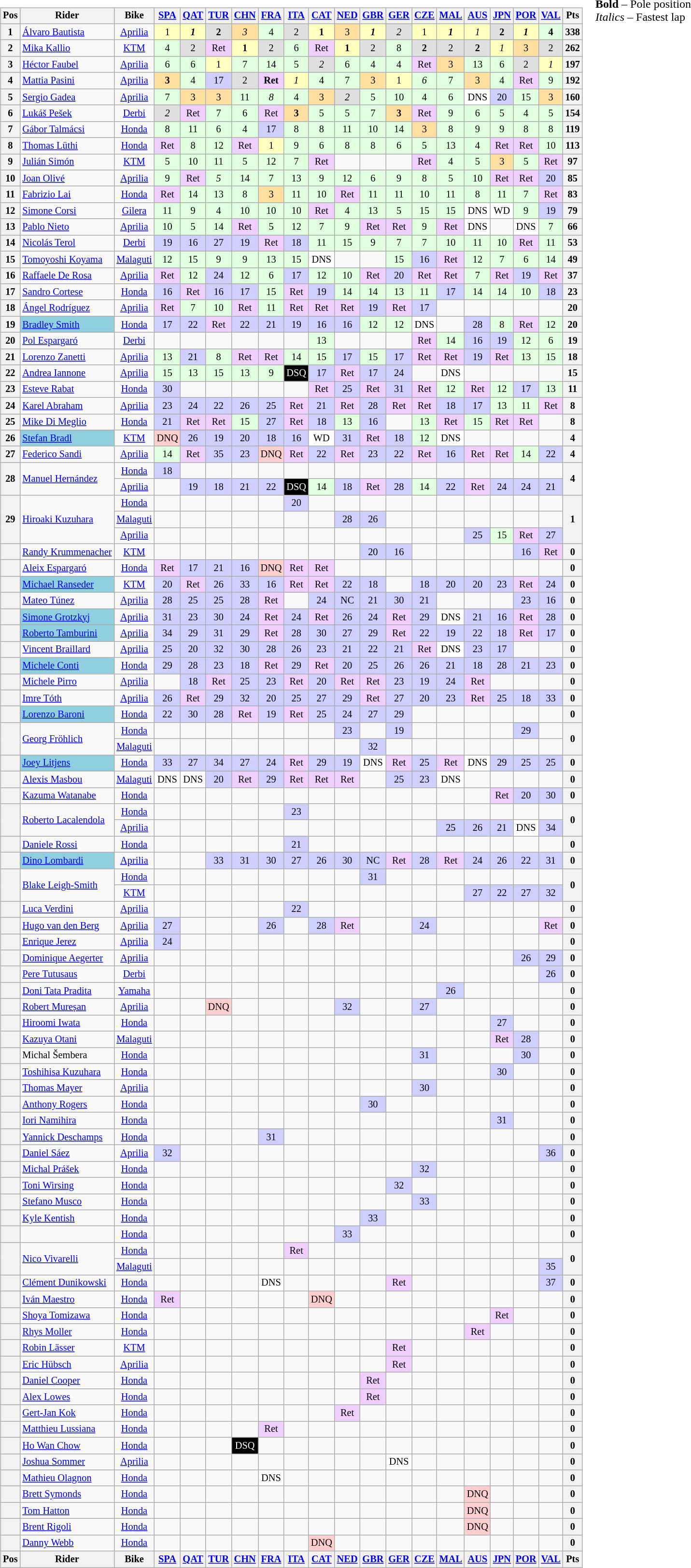<table>
<tr>
<td><br><table class="wikitable" style="font-size: 85%; text-align:center">
<tr valign="top">
<th valign="middle">Pos</th>
<th valign="middle">Rider</th>
<th valign="middle">Bike</th>
<th><a href='#'>SPA</a><br></th>
<th><a href='#'>QAT</a><br></th>
<th><a href='#'>TUR</a><br></th>
<th><a href='#'>CHN</a><br></th>
<th><a href='#'>FRA</a><br></th>
<th><a href='#'>ITA</a><br></th>
<th><a href='#'>CAT</a><br></th>
<th><a href='#'>NED</a><br></th>
<th><a href='#'>GBR</a><br></th>
<th><a href='#'>GER</a><br></th>
<th><a href='#'>CZE</a><br></th>
<th><a href='#'>MAL</a><br></th>
<th><a href='#'>AUS</a><br></th>
<th><a href='#'>JPN</a><br></th>
<th><a href='#'>POR</a><br></th>
<th><a href='#'>VAL</a><br></th>
<th valign="middle">Pts</th>
</tr>
<tr>
<th>1</th>
<td align="left"> <a href='#'>Álvaro Bautista</a></td>
<td><a href='#'>Aprilia</a></td>
<td style="background:#ffffbf;">1</td>
<td style="background:#ffffbf;"><strong><em>1</em></strong></td>
<td style="background:#dfdfdf;"><strong>2</strong></td>
<td style="background:#ffdf9f;"><em>3</em></td>
<td style="background:#dfffdf;">4</td>
<td style="background:#dfdfdf;">2</td>
<td style="background:#ffffbf;"><strong>1</strong></td>
<td style="background:#ffdf9f;">3</td>
<td style="background:#ffffbf;"><strong><em>1</em></strong></td>
<td style="background:#dfdfdf;"><em>2</em></td>
<td style="background:#ffffbf;">1</td>
<td style="background:#ffffbf;"><strong><em>1</em></strong></td>
<td style="background:#ffffbf;"><em>1</em></td>
<td style="background:#dfdfdf;"><strong>2</strong></td>
<td style="background:#ffffbf;"><strong><em>1</em></strong></td>
<td style="background:#dfffdf;"><strong>4</strong></td>
<th>338</th>
</tr>
<tr>
<th>2</th>
<td align="left"> <a href='#'>Mika Kallio</a></td>
<td><a href='#'>KTM</a></td>
<td style="background:#dfffdf;">4</td>
<td style="background:#dfdfdf;">2</td>
<td style="background:#efcfff;">Ret</td>
<td style="background:#ffffbf;"><strong>1</strong></td>
<td style="background:#dfdfdf;">2</td>
<td style="background:#dfffdf;">6</td>
<td style="background:#efcfff;">Ret</td>
<td style="background:#ffffbf;"><strong>1</strong></td>
<td style="background:#dfdfdf;">2</td>
<td style="background:#dfffdf;">8</td>
<td style="background:#dfdfdf;"><strong>2</strong></td>
<td style="background:#dfdfdf;">2</td>
<td style="background:#dfdfdf;"><strong>2</strong></td>
<td style="background:#ffffbf;"><em>1</em></td>
<td style="background:#ffdf9f;">3</td>
<td style="background:#dfdfdf;">2</td>
<th>262</th>
</tr>
<tr>
<th>3</th>
<td align="left"> <a href='#'>Héctor Faubel</a></td>
<td><a href='#'>Aprilia</a></td>
<td style="background:#dfffdf;">6</td>
<td style="background:#dfffdf;">6</td>
<td style="background:#ffffbf;">1</td>
<td style="background:#dfffdf;">7</td>
<td style="background:#dfffdf;">14</td>
<td style="background:#dfffdf;">5</td>
<td style="background:#dfdfdf;"><em>2</em></td>
<td style="background:#dfffdf;">6</td>
<td style="background:#dfffdf;">4</td>
<td style="background:#dfffdf;">4</td>
<td style="background:#efcfff;">Ret</td>
<td style="background:#ffdf9f;">3</td>
<td style="background:#dfffdf;">13</td>
<td style="background:#dfffdf;">6</td>
<td style="background:#dfdfdf;">2</td>
<td style="background:#ffffbf;"><em>1</em></td>
<th>197</th>
</tr>
<tr>
<th>4</th>
<td align="left"> <a href='#'>Mattia Pasini</a></td>
<td><a href='#'>Aprilia</a></td>
<td style="background:#ffdf9f;"><strong>3</strong></td>
<td style="background:#dfffdf;">4</td>
<td style="background:#cfcfff;">17</td>
<td style="background:#dfdfdf;">2</td>
<td style="background:#efcfff;"><strong>Ret</strong></td>
<td style="background:#ffffbf;"><em>1</em></td>
<td style="background:#dfffdf;">4</td>
<td style="background:#dfffdf;">7</td>
<td style="background:#ffdf9f;">3</td>
<td style="background:#ffffbf;">1</td>
<td style="background:#dfffdf;"><em>6</em></td>
<td style="background:#dfffdf;">7</td>
<td style="background:#ffdf9f;">3</td>
<td style="background:#dfffdf;">4</td>
<td style="background:#efcfff;">Ret</td>
<td style="background:#dfffdf;">9</td>
<th>192</th>
</tr>
<tr>
<th>5</th>
<td align="left"> <a href='#'>Sergio Gadea</a></td>
<td><a href='#'>Aprilia</a></td>
<td style="background:#dfffdf;">7</td>
<td style="background:#ffdf9f;">3</td>
<td style="background:#ffdf9f;">3</td>
<td style="background:#dfffdf;">11</td>
<td style="background:#dfffdf;"><em>8</em></td>
<td style="background:#dfffdf;">4</td>
<td style="background:#ffdf9f;">3</td>
<td style="background:#dfdfdf;"><em>2</em></td>
<td style="background:#dfffdf;">5</td>
<td style="background:#dfffdf;">10</td>
<td style="background:#dfffdf;">4</td>
<td style="background:#dfffdf;">6</td>
<td style="background:#ffffff;">DNS</td>
<td style="background:#cfcfff;">20</td>
<td style="background:#dfffdf;">15</td>
<td style="background:#ffdf9f;">3</td>
<th>160</th>
</tr>
<tr>
<th>6</th>
<td align="left"> <a href='#'>Lukáš Pešek</a></td>
<td><a href='#'>Derbi</a></td>
<td style="background:#dfdfdf;"><em>2</em></td>
<td style="background:#efcfff;">Ret</td>
<td style="background:#dfffdf;">7</td>
<td style="background:#dfffdf;">6</td>
<td style="background:#efcfff;">Ret</td>
<td style="background:#ffdf9f;"><strong>3</strong></td>
<td style="background:#dfffdf;">5</td>
<td style="background:#dfffdf;">5</td>
<td style="background:#dfffdf;">7</td>
<td style="background:#ffdf9f;"><strong>3</strong></td>
<td style="background:#efcfff;">Ret</td>
<td style="background:#dfffdf;">9</td>
<td style="background:#dfffdf;">6</td>
<td style="background:#dfffdf;">5</td>
<td style="background:#dfffdf;">4</td>
<td style="background:#dfffdf;">5</td>
<th>154</th>
</tr>
<tr>
<th>7</th>
<td align="left"> <a href='#'>Gábor Talmácsi</a></td>
<td><a href='#'>Honda</a></td>
<td style="background:#dfffdf;">8</td>
<td style="background:#dfffdf;">11</td>
<td style="background:#dfffdf;">6</td>
<td style="background:#dfffdf;">4</td>
<td style="background:#cfcfff;">17</td>
<td style="background:#dfffdf;">8</td>
<td style="background:#dfffdf;">8</td>
<td style="background:#dfffdf;">11</td>
<td style="background:#dfffdf;">10</td>
<td style="background:#dfffdf;">14</td>
<td style="background:#ffdf9f;">3</td>
<td style="background:#dfffdf;">8</td>
<td style="background:#dfffdf;">9</td>
<td style="background:#dfffdf;">9</td>
<td style="background:#dfffdf;">8</td>
<td style="background:#dfffdf;">8</td>
<th>119</th>
</tr>
<tr>
<th>8</th>
<td align="left"> <a href='#'>Thomas Lüthi</a></td>
<td><a href='#'>Honda</a></td>
<td style="background:#efcfff;">Ret</td>
<td style="background:#dfffdf;">8</td>
<td style="background:#dfffdf;">12</td>
<td style="background:#efcfff;">Ret</td>
<td style="background:#ffffbf;">1</td>
<td style="background:#dfffdf;">9</td>
<td style="background:#dfffdf;">6</td>
<td style="background:#dfffdf;">8</td>
<td style="background:#dfffdf;">8</td>
<td style="background:#dfffdf;">6</td>
<td style="background:#dfffdf;">5</td>
<td style="background:#dfffdf;">13</td>
<td style="background:#dfffdf;">4</td>
<td style="background:#efcfff;">Ret</td>
<td style="background:#efcfff;">Ret</td>
<td style="background:#dfffdf;">10</td>
<th>113</th>
</tr>
<tr>
<th>9</th>
<td align="left"> <a href='#'>Julián Simón</a></td>
<td><a href='#'>KTM</a></td>
<td style="background:#dfffdf;">5</td>
<td style="background:#dfffdf;">10</td>
<td style="background:#dfffdf;">11</td>
<td style="background:#dfffdf;">5</td>
<td style="background:#dfffdf;">12</td>
<td style="background:#dfffdf;">7</td>
<td style="background:#efcfff;">Ret</td>
<td></td>
<td></td>
<td></td>
<td style="background:#efcfff;">Ret</td>
<td style="background:#dfffdf;">4</td>
<td style="background:#dfffdf;">5</td>
<td style="background:#ffdf9f;">3</td>
<td style="background:#dfffdf;">5</td>
<td style="background:#efcfff;">Ret</td>
<th>97</th>
</tr>
<tr>
<th>10</th>
<td align="left"> <a href='#'>Joan Olivé</a></td>
<td><a href='#'>Aprilia</a></td>
<td style="background:#dfffdf;">9</td>
<td style="background:#efcfff;">Ret</td>
<td style="background:#dfffdf;"><em>5</em></td>
<td style="background:#dfffdf;">14</td>
<td style="background:#dfffdf;">7</td>
<td style="background:#dfffdf;">13</td>
<td style="background:#dfffdf;">9</td>
<td style="background:#dfffdf;">12</td>
<td style="background:#dfffdf;">6</td>
<td style="background:#dfffdf;">9</td>
<td style="background:#dfffdf;">8</td>
<td style="background:#dfffdf;">5</td>
<td style="background:#dfffdf;">10</td>
<td style="background:#efcfff;">Ret</td>
<td style="background:#efcfff;">Ret</td>
<td style="background:#cfcfff;">20</td>
<th>85</th>
</tr>
<tr>
<th>11</th>
<td align="left"> <a href='#'>Fabrizio Lai</a></td>
<td><a href='#'>Honda</a></td>
<td style="background:#efcfff;">Ret</td>
<td style="background:#dfffdf;">14</td>
<td style="background:#dfffdf;">13</td>
<td style="background:#dfffdf;">8</td>
<td style="background:#ffdf9f;">3</td>
<td style="background:#dfffdf;">11</td>
<td style="background:#dfffdf;">10</td>
<td style="background:#efcfff;">Ret</td>
<td style="background:#dfffdf;">11</td>
<td style="background:#dfffdf;">11</td>
<td style="background:#dfffdf;">10</td>
<td style="background:#dfffdf;">11</td>
<td style="background:#dfffdf;">8</td>
<td style="background:#dfffdf;">11</td>
<td style="background:#dfffdf;">7</td>
<td style="background:#efcfff;">Ret</td>
<th>83</th>
</tr>
<tr>
<th>12</th>
<td align="left"> <a href='#'>Simone Corsi</a></td>
<td><a href='#'>Gilera</a></td>
<td style="background:#dfffdf;">11</td>
<td style="background:#dfffdf;">9</td>
<td style="background:#dfffdf;">4</td>
<td style="background:#dfffdf;">10</td>
<td style="background:#dfffdf;">10</td>
<td style="background:#dfffdf;">10</td>
<td style="background:#efcfff;">Ret</td>
<td style="background:#dfffdf;">4</td>
<td style="background:#dfffdf;">13</td>
<td style="background:#dfffdf;">5</td>
<td style="background:#dfffdf;">15</td>
<td style="background:#dfffdf;">15</td>
<td style="background:#ffffff;">DNS</td>
<td style="background:#ffffff;">WD</td>
<td style="background:#dfffdf;">9</td>
<td style="background:#cfcfff;">19</td>
<th>79</th>
</tr>
<tr>
<th>13</th>
<td align="left"> <a href='#'>Pablo Nieto</a></td>
<td><a href='#'>Aprilia</a></td>
<td style="background:#dfffdf;">10</td>
<td style="background:#dfffdf;">5</td>
<td style="background:#dfffdf;">14</td>
<td style="background:#efcfff;">Ret</td>
<td style="background:#dfffdf;">5</td>
<td style="background:#dfffdf;">12</td>
<td style="background:#dfffdf;">7</td>
<td style="background:#dfffdf;">9</td>
<td style="background:#efcfff;">Ret</td>
<td style="background:#efcfff;">Ret</td>
<td style="background:#dfffdf;">9</td>
<td style="background:#efcfff;">Ret</td>
<td style="background:#ffffff;">DNS</td>
<td></td>
<td style="background:#ffffff;">DNS</td>
<td style="background:#dfffdf;">7</td>
<th>66</th>
</tr>
<tr>
<th>14</th>
<td align="left"> <a href='#'>Nicolás Terol</a></td>
<td><a href='#'>Derbi</a></td>
<td style="background:#cfcfff;">19</td>
<td style="background:#cfcfff;">16</td>
<td style="background:#cfcfff;">27</td>
<td style="background:#cfcfff;">19</td>
<td style="background:#efcfff;">Ret</td>
<td style="background:#cfcfff;">18</td>
<td style="background:#dfffdf;">11</td>
<td style="background:#dfffdf;">15</td>
<td style="background:#dfffdf;">9</td>
<td style="background:#dfffdf;">7</td>
<td style="background:#dfffdf;">7</td>
<td style="background:#dfffdf;">10</td>
<td style="background:#dfffdf;">11</td>
<td style="background:#dfffdf;">10</td>
<td style="background:#efcfff;">Ret</td>
<td style="background:#dfffdf;">11</td>
<th>53</th>
</tr>
<tr>
<th>15</th>
<td align="left"> <a href='#'>Tomoyoshi Koyama</a></td>
<td><a href='#'>Malaguti</a></td>
<td style="background:#dfffdf;">12</td>
<td style="background:#dfffdf;">15</td>
<td style="background:#dfffdf;">9</td>
<td style="background:#dfffdf;">9</td>
<td style="background:#dfffdf;">13</td>
<td style="background:#dfffdf;">15</td>
<td style="background:#ffffff;">DNS</td>
<td></td>
<td></td>
<td style="background:#dfffdf;">15</td>
<td style="background:#cfcfff;">16</td>
<td style="background:#efcfff;">Ret</td>
<td style="background:#dfffdf;">12</td>
<td style="background:#dfffdf;">7</td>
<td style="background:#dfffdf;">6</td>
<td style="background:#dfffdf;">14</td>
<th>49</th>
</tr>
<tr>
<th>16</th>
<td align="left"> <a href='#'>Raffaele De Rosa</a></td>
<td><a href='#'>Aprilia</a></td>
<td style="background:#efcfff;">Ret</td>
<td style="background:#dfffdf;">12</td>
<td style="background:#cfcfff;">24</td>
<td style="background:#dfffdf;">12</td>
<td style="background:#dfffdf;">6</td>
<td style="background:#cfcfff;">17</td>
<td style="background:#dfffdf;">12</td>
<td style="background:#dfffdf;">10</td>
<td style="background:#efcfff;">Ret</td>
<td style="background:#cfcfff;">20</td>
<td style="background:#efcfff;">Ret</td>
<td style="background:#efcfff;">Ret</td>
<td style="background:#dfffdf;">7</td>
<td style="background:#efcfff;">Ret</td>
<td style="background:#cfcfff;">19</td>
<td style="background:#efcfff;">Ret</td>
<th>37</th>
</tr>
<tr>
<th>17</th>
<td align="left"> <a href='#'>Sandro Cortese</a></td>
<td><a href='#'>Honda</a></td>
<td style="background:#cfcfff;">16</td>
<td style="background:#efcfff;">Ret</td>
<td style="background:#cfcfff;">16</td>
<td style="background:#cfcfff;">17</td>
<td style="background:#dfffdf;">15</td>
<td style="background:#efcfff;">Ret</td>
<td style="background:#cfcfff;">19</td>
<td style="background:#dfffdf;">14</td>
<td style="background:#dfffdf;">14</td>
<td style="background:#dfffdf;">13</td>
<td style="background:#dfffdf;">11</td>
<td style="background:#cfcfff;">17</td>
<td style="background:#dfffdf;">14</td>
<td style="background:#dfffdf;">14</td>
<td style="background:#dfffdf;">10</td>
<td style="background:#cfcfff;">18</td>
<th>23</th>
</tr>
<tr>
<th>18</th>
<td align="left"> <a href='#'>Ángel Rodríguez</a></td>
<td><a href='#'>Aprilia</a></td>
<td style="background:#efcfff;">Ret</td>
<td style="background:#dfffdf;">7</td>
<td style="background:#dfffdf;">10</td>
<td style="background:#efcfff;">Ret</td>
<td style="background:#dfffdf;">11</td>
<td style="background:#efcfff;">Ret</td>
<td style="background:#efcfff;">Ret</td>
<td style="background:#efcfff;">Ret</td>
<td style="background:#cfcfff;">19</td>
<td style="background:#efcfff;">Ret</td>
<td style="background:#cfcfff;">17</td>
<td></td>
<td></td>
<td></td>
<td></td>
<td></td>
<th>20</th>
</tr>
<tr>
<th>19</th>
<td style="background:#8fcfdf;" align="left"> <a href='#'>Bradley Smith</a></td>
<td><a href='#'>Honda</a></td>
<td style="background:#cfcfff;">17</td>
<td style="background:#cfcfff;">22</td>
<td style="background:#efcfff;">Ret</td>
<td style="background:#cfcfff;">22</td>
<td style="background:#cfcfff;">21</td>
<td style="background:#cfcfff;">19</td>
<td style="background:#cfcfff;">16</td>
<td style="background:#cfcfff;">16</td>
<td style="background:#dfffdf;">12</td>
<td style="background:#dfffdf;">12</td>
<td style="background:#ffffff;">DNS</td>
<td></td>
<td style="background:#cfcfff;">28</td>
<td style="background:#dfffdf;">8</td>
<td style="background:#efcfff;">Ret</td>
<td style="background:#dfffdf;">12</td>
<th>20</th>
</tr>
<tr>
<th>20</th>
<td align="left"> <a href='#'>Pol Espargaró</a></td>
<td><a href='#'>Derbi</a></td>
<td></td>
<td></td>
<td></td>
<td></td>
<td></td>
<td></td>
<td style="background:#dfffdf;">13</td>
<td></td>
<td></td>
<td></td>
<td style="background:#efcfff;">Ret</td>
<td style="background:#dfffdf;">14</td>
<td style="background:#cfcfff;">16</td>
<td style="background:#cfcfff;">19</td>
<td style="background:#dfffdf;">12</td>
<td style="background:#dfffdf;">6</td>
<th>19</th>
</tr>
<tr>
<th>21</th>
<td align="left"> <a href='#'>Lorenzo Zanetti</a></td>
<td><a href='#'>Aprilia</a></td>
<td style="background:#dfffdf;">13</td>
<td style="background:#cfcfff;">21</td>
<td style="background:#dfffdf;">8</td>
<td style="background:#efcfff;">Ret</td>
<td style="background:#efcfff;">Ret</td>
<td style="background:#dfffdf;">14</td>
<td style="background:#dfffdf;">15</td>
<td style="background:#cfcfff;">17</td>
<td style="background:#dfffdf;">15</td>
<td style="background:#cfcfff;">17</td>
<td style="background:#efcfff;">Ret</td>
<td style="background:#efcfff;">Ret</td>
<td style="background:#cfcfff;">19</td>
<td style="background:#efcfff;">Ret</td>
<td style="background:#dfffdf;">13</td>
<td style="background:#dfffdf;">15</td>
<th>18</th>
</tr>
<tr>
<th>22</th>
<td align="left"> <a href='#'>Andrea Iannone</a></td>
<td><a href='#'>Aprilia</a></td>
<td style="background:#dfffdf;">15</td>
<td style="background:#dfffdf;">13</td>
<td style="background:#dfffdf;">15</td>
<td style="background:#dfffdf;">13</td>
<td style="background:#dfffdf;">9</td>
<td style="background:#000000; color:white">DSQ</td>
<td style="background:#cfcfff;">17</td>
<td style="background:#efcfff;">Ret</td>
<td style="background:#cfcfff;">17</td>
<td style="background:#cfcfff;">24</td>
<td></td>
<td style="background:#ffffff;">DNS</td>
<td></td>
<td></td>
<td></td>
<td></td>
<th>15</th>
</tr>
<tr>
<th>23</th>
<td align="left"> <a href='#'>Esteve Rabat</a></td>
<td><a href='#'>Honda</a></td>
<td style="background:#cfcfff;">30</td>
<td></td>
<td></td>
<td></td>
<td></td>
<td></td>
<td style="background:#efcfff;">Ret</td>
<td style="background:#cfcfff;">25</td>
<td style="background:#efcfff;">Ret</td>
<td style="background:#cfcfff;">31</td>
<td style="background:#efcfff;">Ret</td>
<td style="background:#dfffdf;">12</td>
<td style="background:#efcfff;">Ret</td>
<td style="background:#dfffdf;">12</td>
<td style="background:#cfcfff;">17</td>
<td style="background:#dfffdf;">13</td>
<th>11</th>
</tr>
<tr>
<th>24</th>
<td align="left"> <a href='#'>Karel Abraham</a></td>
<td><a href='#'>Aprilia</a></td>
<td style="background:#cfcfff;">23</td>
<td style="background:#cfcfff;">24</td>
<td style="background:#cfcfff;">22</td>
<td style="background:#cfcfff;">26</td>
<td style="background:#cfcfff;">25</td>
<td style="background:#efcfff;">Ret</td>
<td style="background:#cfcfff;">21</td>
<td style="background:#efcfff;">Ret</td>
<td style="background:#cfcfff;">28</td>
<td style="background:#efcfff;">Ret</td>
<td style="background:#efcfff;">Ret</td>
<td style="background:#cfcfff;">18</td>
<td style="background:#cfcfff;">17</td>
<td style="background:#dfffdf;">13</td>
<td style="background:#dfffdf;">11</td>
<td style="background:#efcfff;">Ret</td>
<th>8</th>
</tr>
<tr>
<th>25</th>
<td align="left"> <a href='#'>Mike Di Meglio</a></td>
<td><a href='#'>Honda</a></td>
<td style="background:#cfcfff;">21</td>
<td style="background:#efcfff;">Ret</td>
<td style="background:#efcfff;">Ret</td>
<td style="background:#dfffdf;">15</td>
<td style="background:#cfcfff;">27</td>
<td style="background:#efcfff;">Ret</td>
<td style="background:#cfcfff;">18</td>
<td style="background:#dfffdf;">13</td>
<td style="background:#cfcfff;">16</td>
<td></td>
<td style="background:#dfffdf;">13</td>
<td style="background:#efcfff;">Ret</td>
<td style="background:#dfffdf;">15</td>
<td style="background:#efcfff;">Ret</td>
<td style="background:#efcfff;">Ret</td>
<td></td>
<th>8</th>
</tr>
<tr>
<th>26</th>
<td style="background:#8fcfdf;" align="left"> <a href='#'>Stefan Bradl</a></td>
<td><a href='#'>KTM</a></td>
<td style="background:#ffcfcf;">DNQ</td>
<td style="background:#cfcfff;">26</td>
<td style="background:#cfcfff;">19</td>
<td style="background:#cfcfff;">20</td>
<td style="background:#cfcfff;">18</td>
<td style="background:#cfcfff;">16</td>
<td style="background:#ffffff;">WD</td>
<td style="background:#cfcfff;">31</td>
<td style="background:#efcfff;">Ret</td>
<td style="background:#cfcfff;">18</td>
<td style="background:#dfffdf;">12</td>
<td style="background:#ffffff;">DNS</td>
<td></td>
<td></td>
<td></td>
<td></td>
<th>4</th>
</tr>
<tr>
<th>27</th>
<td align="left"> <a href='#'>Federico Sandi</a></td>
<td><a href='#'>Aprilia</a></td>
<td style="background:#dfffdf;">14</td>
<td style="background:#efcfff;">Ret</td>
<td style="background:#cfcfff;">35</td>
<td style="background:#cfcfff;">23</td>
<td style="background:#ffcfcf;">DNQ</td>
<td style="background:#efcfff;">Ret</td>
<td style="background:#cfcfff;">22</td>
<td style="background:#efcfff;">Ret</td>
<td style="background:#cfcfff;">23</td>
<td style="background:#cfcfff;">22</td>
<td style="background:#efcfff;">Ret</td>
<td style="background:#cfcfff;">16</td>
<td style="background:#efcfff;">Ret</td>
<td style="background:#efcfff;">Ret</td>
<td style="background:#dfffdf;">14</td>
<td style="background:#cfcfff;">22</td>
<th>4</th>
</tr>
<tr>
<th rowspan=2>28</th>
<td rowspan=2 align="left"> <a href='#'>Manuel Hernández</a></td>
<td><a href='#'>Honda</a></td>
<td style="background:#cfcfff;">18</td>
<td></td>
<td></td>
<td></td>
<td></td>
<td></td>
<td></td>
<td></td>
<td></td>
<td></td>
<td></td>
<td></td>
<td></td>
<td></td>
<td></td>
<td></td>
<th rowspan=2>4</th>
</tr>
<tr>
<td><a href='#'>Aprilia</a></td>
<td></td>
<td style="background:#cfcfff;">19</td>
<td style="background:#cfcfff;">18</td>
<td style="background:#cfcfff;">21</td>
<td style="background:#cfcfff;">22</td>
<td style="background:#000000; color:white">DSQ</td>
<td style="background:#dfffdf;">14</td>
<td style="background:#cfcfff;">18</td>
<td style="background:#efcfff;">Ret</td>
<td style="background:#cfcfff;">28</td>
<td style="background:#dfffdf;">14</td>
<td style="background:#cfcfff;">22</td>
<td style="background:#efcfff;">Ret</td>
<td style="background:#cfcfff;">24</td>
<td style="background:#cfcfff;">24</td>
<td style="background:#cfcfff;">21</td>
</tr>
<tr>
<th rowspan=3>29</th>
<td rowspan=3 align="left"> <a href='#'>Hiroaki Kuzuhara</a></td>
<td><a href='#'>Honda</a></td>
<td></td>
<td></td>
<td></td>
<td></td>
<td></td>
<td style="background:#cfcfff;">20</td>
<td></td>
<td></td>
<td></td>
<td></td>
<td></td>
<td></td>
<td></td>
<td></td>
<td></td>
<td></td>
<th rowspan=3>1</th>
</tr>
<tr>
<td><a href='#'>Malaguti</a></td>
<td></td>
<td></td>
<td></td>
<td></td>
<td></td>
<td></td>
<td></td>
<td style="background:#cfcfff;">28</td>
<td style="background:#cfcfff;">26</td>
<td></td>
<td></td>
<td></td>
<td></td>
<td></td>
<td></td>
<td></td>
</tr>
<tr>
<td><a href='#'>Aprilia</a></td>
<td></td>
<td></td>
<td></td>
<td></td>
<td></td>
<td></td>
<td></td>
<td></td>
<td></td>
<td></td>
<td></td>
<td></td>
<td style="background:#cfcfff;">25</td>
<td style="background:#dfffdf;">15</td>
<td style="background:#efcfff;">Ret</td>
<td style="background:#cfcfff;">27</td>
</tr>
<tr>
<th></th>
<td align="left"> <a href='#'>Randy Krummenacher</a></td>
<td><a href='#'>KTM</a></td>
<td></td>
<td></td>
<td></td>
<td></td>
<td></td>
<td></td>
<td></td>
<td></td>
<td style="background:#cfcfff;">20</td>
<td style="background:#cfcfff;">16</td>
<td></td>
<td></td>
<td></td>
<td></td>
<td style="background:#cfcfff;">16</td>
<td style="background:#efcfff;">Ret</td>
<th>0</th>
</tr>
<tr>
<th></th>
<td align="left"> <a href='#'>Aleix Espargaró</a></td>
<td><a href='#'>Honda</a></td>
<td style="background:#efcfff;">Ret</td>
<td style="background:#cfcfff;">17</td>
<td style="background:#cfcfff;">21</td>
<td style="background:#cfcfff;">16</td>
<td style="background:#ffcfcf;">DNQ</td>
<td style="background:#efcfff;">Ret</td>
<td style="background:#efcfff;">Ret</td>
<td></td>
<td></td>
<td></td>
<td></td>
<td></td>
<td></td>
<td></td>
<td></td>
<td></td>
<th>0</th>
</tr>
<tr>
<th></th>
<td style="background:#8fcfdf;" align="left"> <a href='#'>Michael Ranseder</a></td>
<td><a href='#'>KTM</a></td>
<td style="background:#cfcfff;">20</td>
<td style="background:#efcfff;">Ret</td>
<td style="background:#cfcfff;">26</td>
<td style="background:#cfcfff;">33</td>
<td style="background:#cfcfff;">16</td>
<td style="background:#efcfff;">Ret</td>
<td style="background:#efcfff;">Ret</td>
<td style="background:#cfcfff;">22</td>
<td style="background:#cfcfff;">18</td>
<td></td>
<td style="background:#cfcfff;">18</td>
<td style="background:#cfcfff;">20</td>
<td style="background:#cfcfff;">20</td>
<td style="background:#cfcfff;">23</td>
<td style="background:#efcfff;">Ret</td>
<td style="background:#cfcfff;">24</td>
<th>0</th>
</tr>
<tr>
<th></th>
<td align="left"> <a href='#'>Mateo Túnez</a></td>
<td><a href='#'>Aprilia</a></td>
<td style="background:#cfcfff;">28</td>
<td style="background:#cfcfff;">25</td>
<td style="background:#cfcfff;">25</td>
<td style="background:#cfcfff;">28</td>
<td style="background:#efcfff;">Ret</td>
<td></td>
<td style="background:#cfcfff;">24</td>
<td style="background:#cfcfff;">NC</td>
<td style="background:#cfcfff;">21</td>
<td style="background:#cfcfff;">30</td>
<td style="background:#cfcfff;">21</td>
<td></td>
<td></td>
<td></td>
<td style="background:#cfcfff;">23</td>
<td style="background:#cfcfff;">16</td>
<th>0</th>
</tr>
<tr>
<th></th>
<td style="background:#8fcfdf;" align="left"> <a href='#'>Simone Grotzkyj</a></td>
<td><a href='#'>Aprilia</a></td>
<td style="background:#cfcfff;">31</td>
<td style="background:#cfcfff;">23</td>
<td style="background:#cfcfff;">30</td>
<td style="background:#cfcfff;">24</td>
<td style="background:#efcfff;">Ret</td>
<td style="background:#cfcfff;">24</td>
<td style="background:#efcfff;">Ret</td>
<td style="background:#cfcfff;">26</td>
<td style="background:#cfcfff;">24</td>
<td style="background:#efcfff;">Ret</td>
<td style="background:#cfcfff;">29</td>
<td style="background:#ffffff;">DNS</td>
<td style="background:#cfcfff;">21</td>
<td style="background:#cfcfff;">16</td>
<td style="background:#efcfff;">Ret</td>
<td style="background:#cfcfff;">28</td>
<th>0</th>
</tr>
<tr>
<th></th>
<td style="background:#8fcfdf;" align="left"> <a href='#'>Roberto Tamburini</a></td>
<td><a href='#'>Aprilia</a></td>
<td style="background:#cfcfff;">34</td>
<td style="background:#cfcfff;">29</td>
<td style="background:#cfcfff;">31</td>
<td style="background:#cfcfff;">29</td>
<td style="background:#efcfff;">Ret</td>
<td style="background:#cfcfff;">28</td>
<td style="background:#cfcfff;">30</td>
<td style="background:#cfcfff;">27</td>
<td style="background:#cfcfff;">29</td>
<td style="background:#efcfff;">Ret</td>
<td style="background:#cfcfff;">22</td>
<td style="background:#cfcfff;">19</td>
<td style="background:#cfcfff;">22</td>
<td style="background:#cfcfff;">18</td>
<td style="background:#efcfff;">Ret</td>
<td style="background:#cfcfff;">17</td>
<th>0</th>
</tr>
<tr>
<th></th>
<td align="left"> <a href='#'>Vincent Braillard</a></td>
<td><a href='#'>Aprilia</a></td>
<td style="background:#cfcfff;">25</td>
<td style="background:#cfcfff;">20</td>
<td style="background:#cfcfff;">32</td>
<td style="background:#cfcfff;">30</td>
<td style="background:#cfcfff;">28</td>
<td style="background:#cfcfff;">26</td>
<td style="background:#cfcfff;">23</td>
<td style="background:#cfcfff;">21</td>
<td style="background:#cfcfff;">22</td>
<td style="background:#cfcfff;">21</td>
<td style="background:#efcfff;">Ret</td>
<td style="background:#ffffff;">DNS</td>
<td style="background:#cfcfff;">23</td>
<td style="background:#cfcfff;">17</td>
<td></td>
<td></td>
<th>0</th>
</tr>
<tr>
<th></th>
<td style="background:#8fcfdf;" align="left"> <a href='#'>Michele Conti</a></td>
<td><a href='#'>Honda</a></td>
<td style="background:#cfcfff;">29</td>
<td style="background:#cfcfff;">28</td>
<td style="background:#cfcfff;">23</td>
<td style="background:#cfcfff;">18</td>
<td style="background:#efcfff;">Ret</td>
<td style="background:#cfcfff;">29</td>
<td style="background:#efcfff;">Ret</td>
<td style="background:#cfcfff;">20</td>
<td style="background:#cfcfff;">25</td>
<td style="background:#cfcfff;">26</td>
<td style="background:#cfcfff;">26</td>
<td style="background:#cfcfff;">21</td>
<td style="background:#cfcfff;">18</td>
<td style="background:#cfcfff;">28</td>
<td style="background:#cfcfff;">21</td>
<td style="background:#cfcfff;">23</td>
<th>0</th>
</tr>
<tr>
<th></th>
<td align="left"> <a href='#'>Michele Pirro</a></td>
<td><a href='#'>Aprilia</a></td>
<td></td>
<td style="background:#cfcfff;">18</td>
<td style="background:#efcfff;">Ret</td>
<td style="background:#cfcfff;">25</td>
<td style="background:#cfcfff;">23</td>
<td style="background:#efcfff;">Ret</td>
<td style="background:#cfcfff;">20</td>
<td style="background:#efcfff;">Ret</td>
<td style="background:#efcfff;">Ret</td>
<td style="background:#cfcfff;">23</td>
<td style="background:#cfcfff;">19</td>
<td style="background:#cfcfff;">24</td>
<td style="background:#efcfff;">Ret</td>
<td></td>
<td></td>
<td></td>
<th>0</th>
</tr>
<tr>
<th></th>
<td align="left"> <a href='#'>Imre Tóth</a></td>
<td><a href='#'>Aprilia</a></td>
<td style="background:#cfcfff;">26</td>
<td style="background:#efcfff;">Ret</td>
<td style="background:#cfcfff;">29</td>
<td style="background:#cfcfff;">32</td>
<td style="background:#cfcfff;">20</td>
<td style="background:#cfcfff;">25</td>
<td style="background:#cfcfff;">27</td>
<td style="background:#cfcfff;">29</td>
<td style="background:#efcfff;">Ret</td>
<td style="background:#cfcfff;">27</td>
<td style="background:#cfcfff;">20</td>
<td style="background:#cfcfff;">23</td>
<td style="background:#efcfff;">Ret</td>
<td style="background:#cfcfff;">25</td>
<td style="background:#cfcfff;">18</td>
<td style="background:#cfcfff;">33</td>
<th>0</th>
</tr>
<tr>
<th></th>
<td style="background:#8fcfdf;" align="left"> <a href='#'>Lorenzo Baroni</a></td>
<td><a href='#'>Honda</a></td>
<td style="background:#cfcfff;">22</td>
<td style="background:#cfcfff;">30</td>
<td style="background:#cfcfff;">28</td>
<td style="background:#efcfff;">Ret</td>
<td style="background:#cfcfff;">19</td>
<td style="background:#efcfff;">Ret</td>
<td style="background:#cfcfff;">25</td>
<td style="background:#cfcfff;">24</td>
<td style="background:#cfcfff;">27</td>
<td style="background:#cfcfff;">29</td>
<td></td>
<td></td>
<td></td>
<td></td>
<td></td>
<td></td>
<th>0</th>
</tr>
<tr>
<th rowspan=2></th>
<td rowspan=2 align="left"> <a href='#'>Georg Fröhlich</a></td>
<td><a href='#'>Honda</a></td>
<td></td>
<td></td>
<td></td>
<td></td>
<td></td>
<td></td>
<td></td>
<td style="background:#cfcfff;">23</td>
<td></td>
<td style="background:#cfcfff;">19</td>
<td></td>
<td></td>
<td></td>
<td></td>
<td style="background:#cfcfff;">29</td>
<td></td>
<th rowspan=2>0</th>
</tr>
<tr>
<td><a href='#'>Malaguti</a></td>
<td></td>
<td></td>
<td></td>
<td></td>
<td></td>
<td></td>
<td></td>
<td></td>
<td style="background:#cfcfff;">32</td>
<td></td>
<td></td>
<td></td>
<td></td>
<td></td>
<td></td>
<td></td>
</tr>
<tr>
<th></th>
<td style="background:#8fcfdf;" align="left"> <a href='#'>Joey Litjens</a></td>
<td><a href='#'>Honda</a></td>
<td style="background:#cfcfff;">33</td>
<td style="background:#cfcfff;">27</td>
<td style="background:#cfcfff;">34</td>
<td style="background:#cfcfff;">27</td>
<td style="background:#cfcfff;">24</td>
<td style="background:#efcfff;">Ret</td>
<td style="background:#cfcfff;">29</td>
<td style="background:#cfcfff;">19</td>
<td style="background:#ffffff;">DNS</td>
<td style="background:#efcfff;">Ret</td>
<td style="background:#cfcfff;">25</td>
<td style="background:#efcfff;">Ret</td>
<td style="background:#ffffff;">DNS</td>
<td style="background:#cfcfff;">29</td>
<td style="background:#cfcfff;">25</td>
<td style="background:#cfcfff;">25</td>
<th>0</th>
</tr>
<tr>
<th></th>
<td align="left"> <a href='#'>Alexis Masbou</a></td>
<td><a href='#'>Malaguti</a></td>
<td style="background:#ffffff;">DNS</td>
<td style="background:#ffffff;">DNS</td>
<td style="background:#cfcfff;">20</td>
<td style="background:#efcfff;">Ret</td>
<td style="background:#cfcfff;">29</td>
<td style="background:#efcfff;">Ret</td>
<td style="background:#efcfff;">Ret</td>
<td style="background:#efcfff;">Ret</td>
<td></td>
<td style="background:#cfcfff;">25</td>
<td style="background:#cfcfff;">23</td>
<td style="background:#ffffff;">DNS</td>
<td></td>
<td></td>
<td></td>
<td></td>
<th>0</th>
</tr>
<tr>
<th></th>
<td align="left"> <a href='#'>Kazuma Watanabe</a></td>
<td><a href='#'>Honda</a></td>
<td></td>
<td></td>
<td></td>
<td></td>
<td></td>
<td></td>
<td></td>
<td></td>
<td></td>
<td></td>
<td></td>
<td></td>
<td></td>
<td style="background:#efcfff;">Ret</td>
<td style="background:#cfcfff;">20</td>
<td style="background:#cfcfff;">30</td>
<th>0</th>
</tr>
<tr>
<th rowspan=2></th>
<td rowspan=2 align="left"> <a href='#'>Roberto Lacalendola</a></td>
<td><a href='#'>Honda</a></td>
<td></td>
<td></td>
<td></td>
<td></td>
<td></td>
<td style="background:#cfcfff;">23</td>
<td></td>
<td></td>
<td></td>
<td></td>
<td></td>
<td></td>
<td></td>
<td></td>
<td></td>
<td></td>
<th rowspan=2>0</th>
</tr>
<tr>
<td><a href='#'>Aprilia</a></td>
<td></td>
<td></td>
<td></td>
<td></td>
<td></td>
<td></td>
<td></td>
<td></td>
<td></td>
<td></td>
<td></td>
<td style="background:#cfcfff;">25</td>
<td style="background:#cfcfff;">26</td>
<td style="background:#cfcfff;">21</td>
<td style="background:#ffffff;">DNS</td>
<td style="background:#cfcfff;">34</td>
</tr>
<tr>
<th></th>
<td align="left"> <a href='#'>Daniele Rossi</a></td>
<td><a href='#'>Honda</a></td>
<td></td>
<td></td>
<td></td>
<td></td>
<td></td>
<td style="background:#cfcfff;">21</td>
<td></td>
<td></td>
<td></td>
<td></td>
<td></td>
<td></td>
<td></td>
<td></td>
<td></td>
<td></td>
<th>0</th>
</tr>
<tr>
<th></th>
<td style="background:#8fcfdf;" align="left"> <a href='#'>Dino Lombardi</a></td>
<td><a href='#'>Aprilia</a></td>
<td></td>
<td></td>
<td style="background:#cfcfff;">33</td>
<td style="background:#cfcfff;">31</td>
<td style="background:#cfcfff;">30</td>
<td style="background:#cfcfff;">27</td>
<td style="background:#cfcfff;">26</td>
<td style="background:#cfcfff;">30</td>
<td style="background:#cfcfff;">NC</td>
<td style="background:#efcfff;">Ret</td>
<td style="background:#cfcfff;">28</td>
<td style="background:#efcfff;">Ret</td>
<td style="background:#cfcfff;">24</td>
<td style="background:#cfcfff;">26</td>
<td style="background:#cfcfff;">22</td>
<td style="background:#cfcfff;">31</td>
<th>0</th>
</tr>
<tr>
<th rowspan=2></th>
<td rowspan=2 align="left"> <a href='#'>Blake Leigh-Smith</a></td>
<td><a href='#'>Honda</a></td>
<td></td>
<td></td>
<td></td>
<td></td>
<td></td>
<td></td>
<td></td>
<td></td>
<td style="background:#cfcfff;">31</td>
<td></td>
<td></td>
<td></td>
<td></td>
<td></td>
<td></td>
<td></td>
<th rowspan=2>0</th>
</tr>
<tr>
<td><a href='#'>KTM</a></td>
<td></td>
<td></td>
<td></td>
<td></td>
<td></td>
<td></td>
<td></td>
<td></td>
<td></td>
<td></td>
<td></td>
<td></td>
<td style="background:#cfcfff;">27</td>
<td style="background:#cfcfff;">22</td>
<td style="background:#cfcfff;">27</td>
<td style="background:#cfcfff;">32</td>
</tr>
<tr>
<th></th>
<td align="left"> <a href='#'>Luca Verdini</a></td>
<td><a href='#'>Aprilia</a></td>
<td></td>
<td></td>
<td></td>
<td></td>
<td></td>
<td style="background:#cfcfff;">22</td>
<td></td>
<td></td>
<td></td>
<td></td>
<td></td>
<td></td>
<td></td>
<td></td>
<td></td>
<td></td>
<th>0</th>
</tr>
<tr>
<th></th>
<td align="left"> <a href='#'>Hugo van den Berg</a></td>
<td><a href='#'>Aprilia</a></td>
<td style="background:#cfcfff;">27</td>
<td></td>
<td></td>
<td></td>
<td style="background:#cfcfff;">26</td>
<td></td>
<td style="background:#cfcfff;">28</td>
<td style="background:#efcfff;">Ret</td>
<td></td>
<td></td>
<td style="background:#cfcfff;">24</td>
<td></td>
<td></td>
<td></td>
<td></td>
<td style="background:#efcfff;">Ret</td>
<th>0</th>
</tr>
<tr>
<th></th>
<td align="left"> <a href='#'>Enrique Jerez</a></td>
<td><a href='#'>Aprilia</a></td>
<td style="background:#cfcfff;">24</td>
<td></td>
<td></td>
<td></td>
<td></td>
<td></td>
<td></td>
<td></td>
<td></td>
<td></td>
<td></td>
<td></td>
<td></td>
<td></td>
<td></td>
<td></td>
<th>0</th>
</tr>
<tr>
<th></th>
<td align="left"> <a href='#'>Dominique Aegerter</a></td>
<td><a href='#'>Aprilia</a></td>
<td></td>
<td></td>
<td></td>
<td></td>
<td></td>
<td></td>
<td></td>
<td></td>
<td></td>
<td></td>
<td></td>
<td></td>
<td></td>
<td></td>
<td style="background:#cfcfff;">26</td>
<td style="background:#cfcfff;">29</td>
<th>0</th>
</tr>
<tr>
<th></th>
<td align="left"> <a href='#'>Pere Tutusaus</a></td>
<td><a href='#'>Derbi</a></td>
<td></td>
<td></td>
<td></td>
<td></td>
<td></td>
<td></td>
<td></td>
<td></td>
<td></td>
<td></td>
<td></td>
<td></td>
<td></td>
<td></td>
<td></td>
<td style="background:#cfcfff;">26</td>
<th>0</th>
</tr>
<tr>
<th></th>
<td align="left"> <a href='#'>Doni Tata Pradita</a></td>
<td><a href='#'>Yamaha</a></td>
<td></td>
<td></td>
<td></td>
<td></td>
<td></td>
<td></td>
<td></td>
<td></td>
<td></td>
<td></td>
<td></td>
<td style="background:#cfcfff;">26</td>
<td></td>
<td></td>
<td></td>
<td></td>
<th>0</th>
</tr>
<tr>
<th></th>
<td align="left"> <a href='#'>Robert Mureșan</a></td>
<td><a href='#'>Aprilia</a></td>
<td></td>
<td></td>
<td style="background:#ffcfcf;">DNQ</td>
<td></td>
<td></td>
<td></td>
<td></td>
<td style="background:#cfcfff;">32</td>
<td></td>
<td></td>
<td style="background:#cfcfff;">27</td>
<td></td>
<td></td>
<td></td>
<td></td>
<td></td>
<th>0</th>
</tr>
<tr>
<th></th>
<td align="left"> <a href='#'>Hiroomi Iwata</a></td>
<td><a href='#'>Honda</a></td>
<td></td>
<td></td>
<td></td>
<td></td>
<td></td>
<td></td>
<td></td>
<td></td>
<td></td>
<td></td>
<td></td>
<td></td>
<td></td>
<td style="background:#cfcfff;">27</td>
<td></td>
<td></td>
<th>0</th>
</tr>
<tr>
<th></th>
<td align="left"> <a href='#'>Kazuya Otani</a></td>
<td><a href='#'>Malaguti</a></td>
<td></td>
<td></td>
<td></td>
<td></td>
<td></td>
<td></td>
<td></td>
<td></td>
<td></td>
<td></td>
<td></td>
<td></td>
<td></td>
<td style="background:#efcfff;">Ret</td>
<td style="background:#cfcfff;">28</td>
<td></td>
<th>0</th>
</tr>
<tr>
<th></th>
<td align="left"> Michal Šembera</td>
<td><a href='#'>Honda</a></td>
<td></td>
<td></td>
<td></td>
<td></td>
<td></td>
<td></td>
<td></td>
<td></td>
<td></td>
<td></td>
<td style="background:#cfcfff;">31</td>
<td></td>
<td></td>
<td></td>
<td style="background:#cfcfff;">30</td>
<td></td>
<th>0</th>
</tr>
<tr>
<th></th>
<td align="left"> <a href='#'>Toshihisa Kuzuhara</a></td>
<td><a href='#'>Honda</a></td>
<td></td>
<td></td>
<td></td>
<td></td>
<td></td>
<td></td>
<td></td>
<td></td>
<td></td>
<td></td>
<td></td>
<td></td>
<td></td>
<td style="background:#cfcfff;">30</td>
<td></td>
<td></td>
<th>0</th>
</tr>
<tr>
<th></th>
<td align="left"> <a href='#'>Thomas Mayer</a></td>
<td><a href='#'>Aprilia</a></td>
<td></td>
<td></td>
<td></td>
<td></td>
<td></td>
<td></td>
<td></td>
<td></td>
<td></td>
<td></td>
<td style="background:#cfcfff;">30</td>
<td></td>
<td></td>
<td></td>
<td></td>
<td></td>
<th>0</th>
</tr>
<tr>
<th></th>
<td align="left"> <a href='#'>Anthony Rogers</a></td>
<td><a href='#'>Honda</a></td>
<td></td>
<td></td>
<td></td>
<td></td>
<td></td>
<td></td>
<td></td>
<td></td>
<td style="background:#cfcfff;">30</td>
<td></td>
<td></td>
<td></td>
<td></td>
<td></td>
<td></td>
<td></td>
<th>0</th>
</tr>
<tr>
<th></th>
<td align="left"> <a href='#'>Iori Namihira</a></td>
<td><a href='#'>Honda</a></td>
<td></td>
<td></td>
<td></td>
<td></td>
<td></td>
<td></td>
<td></td>
<td></td>
<td></td>
<td></td>
<td></td>
<td></td>
<td></td>
<td style="background:#cfcfff;">31</td>
<td></td>
<td></td>
<th>0</th>
</tr>
<tr>
<th></th>
<td align="left"> <a href='#'>Yannick Deschamps</a></td>
<td><a href='#'>Honda</a></td>
<td></td>
<td></td>
<td></td>
<td></td>
<td style="background:#cfcfff;">31</td>
<td></td>
<td></td>
<td></td>
<td></td>
<td></td>
<td></td>
<td></td>
<td></td>
<td></td>
<td></td>
<td></td>
<th>0</th>
</tr>
<tr>
<th></th>
<td align="left"> <a href='#'>Daniel Sáez</a></td>
<td><a href='#'>Aprilia</a></td>
<td style="background:#cfcfff;">32</td>
<td></td>
<td></td>
<td></td>
<td></td>
<td></td>
<td></td>
<td></td>
<td></td>
<td></td>
<td></td>
<td></td>
<td></td>
<td></td>
<td></td>
<td style="background:#cfcfff;">36</td>
<th>0</th>
</tr>
<tr>
<th></th>
<td align="left"> <a href='#'>Michal Prášek</a></td>
<td><a href='#'>Honda</a></td>
<td></td>
<td></td>
<td></td>
<td></td>
<td></td>
<td></td>
<td></td>
<td></td>
<td></td>
<td></td>
<td style="background:#cfcfff;">32</td>
<td></td>
<td></td>
<td></td>
<td></td>
<td></td>
<th>0</th>
</tr>
<tr>
<th></th>
<td align="left"> <a href='#'>Toni Wirsing</a></td>
<td><a href='#'>Honda</a></td>
<td></td>
<td></td>
<td></td>
<td></td>
<td></td>
<td></td>
<td></td>
<td></td>
<td></td>
<td style="background:#cfcfff;">32</td>
<td></td>
<td></td>
<td></td>
<td></td>
<td></td>
<td></td>
<th>0</th>
</tr>
<tr>
<th></th>
<td align="left"> <a href='#'>Stefano Musco</a></td>
<td><a href='#'>Honda</a></td>
<td></td>
<td></td>
<td></td>
<td></td>
<td></td>
<td></td>
<td></td>
<td></td>
<td></td>
<td></td>
<td style="background:#cfcfff;">33</td>
<td></td>
<td></td>
<td></td>
<td></td>
<td></td>
<th>0</th>
</tr>
<tr>
<th></th>
<td align="left"> <a href='#'>Kyle Kentish</a></td>
<td><a href='#'>Honda</a></td>
<td></td>
<td></td>
<td></td>
<td></td>
<td></td>
<td></td>
<td></td>
<td></td>
<td style="background:#cfcfff;">33</td>
<td></td>
<td></td>
<td></td>
<td></td>
<td></td>
<td></td>
<td></td>
<th>0</th>
</tr>
<tr>
<th></th>
<td align="left"></td>
<td><a href='#'>Honda</a></td>
<td></td>
<td></td>
<td></td>
<td></td>
<td></td>
<td></td>
<td></td>
<td style="background:#cfcfff;">33</td>
<td></td>
<td></td>
<td></td>
<td></td>
<td></td>
<td></td>
<td></td>
<td></td>
<th>0</th>
</tr>
<tr>
<th rowspan=2></th>
<td rowspan=2 align="left"> <a href='#'>Nico Vivarelli</a></td>
<td><a href='#'>Honda</a></td>
<td></td>
<td></td>
<td></td>
<td></td>
<td></td>
<td style="background:#efcfff;">Ret</td>
<td></td>
<td></td>
<td></td>
<td></td>
<td></td>
<td></td>
<td></td>
<td></td>
<td></td>
<td></td>
<th rowspan=2>0</th>
</tr>
<tr>
<td><a href='#'>Malaguti</a></td>
<td></td>
<td></td>
<td></td>
<td></td>
<td></td>
<td></td>
<td></td>
<td></td>
<td></td>
<td></td>
<td></td>
<td></td>
<td></td>
<td></td>
<td></td>
<td style="background:#cfcfff;">35</td>
</tr>
<tr>
<th></th>
<td align="left"> <a href='#'>Clément Dunikowski</a></td>
<td><a href='#'>Honda</a></td>
<td></td>
<td></td>
<td></td>
<td></td>
<td style="background:#ffffff;">DNS</td>
<td></td>
<td></td>
<td></td>
<td></td>
<td style="background:#efcfff;">Ret</td>
<td></td>
<td></td>
<td></td>
<td></td>
<td></td>
<td style="background:#cfcfff;">37</td>
<th>0</th>
</tr>
<tr>
<th></th>
<td align="left"> <a href='#'>Iván Maestro</a></td>
<td><a href='#'>Honda</a></td>
<td style="background:#efcfff;">Ret</td>
<td></td>
<td></td>
<td></td>
<td></td>
<td></td>
<td style="background:#ffcfcf;">DNQ</td>
<td></td>
<td></td>
<td></td>
<td></td>
<td></td>
<td></td>
<td></td>
<td></td>
<td></td>
<th>0</th>
</tr>
<tr>
<th></th>
<td align="left"> <a href='#'>Shoya Tomizawa</a></td>
<td><a href='#'>Honda</a></td>
<td></td>
<td></td>
<td></td>
<td></td>
<td></td>
<td></td>
<td></td>
<td></td>
<td></td>
<td></td>
<td></td>
<td></td>
<td></td>
<td style="background:#efcfff;">Ret</td>
<td></td>
<td></td>
<th>0</th>
</tr>
<tr>
<th></th>
<td align="left"> <a href='#'>Rhys Moller</a></td>
<td><a href='#'>Honda</a></td>
<td></td>
<td></td>
<td></td>
<td></td>
<td></td>
<td></td>
<td></td>
<td></td>
<td></td>
<td></td>
<td></td>
<td></td>
<td style="background:#efcfff;">Ret</td>
<td></td>
<td></td>
<td></td>
<th>0</th>
</tr>
<tr>
<th></th>
<td align="left"> <a href='#'>Robin Lässer</a></td>
<td><a href='#'>KTM</a></td>
<td></td>
<td></td>
<td></td>
<td></td>
<td></td>
<td></td>
<td></td>
<td></td>
<td></td>
<td style="background:#efcfff;">Ret</td>
<td></td>
<td></td>
<td></td>
<td></td>
<td></td>
<td></td>
<th>0</th>
</tr>
<tr>
<th></th>
<td align="left"> <a href='#'>Eric Hübsch</a></td>
<td><a href='#'>Aprilia</a></td>
<td></td>
<td></td>
<td></td>
<td></td>
<td></td>
<td></td>
<td></td>
<td></td>
<td></td>
<td style="background:#efcfff;">Ret</td>
<td></td>
<td></td>
<td></td>
<td></td>
<td></td>
<td></td>
<th>0</th>
</tr>
<tr>
<th></th>
<td align="left"> <a href='#'>Daniel Cooper</a></td>
<td><a href='#'>Honda</a></td>
<td></td>
<td></td>
<td></td>
<td></td>
<td></td>
<td></td>
<td></td>
<td></td>
<td style="background:#efcfff;">Ret</td>
<td></td>
<td></td>
<td></td>
<td></td>
<td></td>
<td></td>
<td></td>
<th>0</th>
</tr>
<tr>
<th></th>
<td align="left"> <a href='#'>Alex Lowes</a></td>
<td><a href='#'>Honda</a></td>
<td></td>
<td></td>
<td></td>
<td></td>
<td></td>
<td></td>
<td></td>
<td></td>
<td style="background:#efcfff;">Ret</td>
<td></td>
<td></td>
<td></td>
<td></td>
<td></td>
<td></td>
<td></td>
<th>0</th>
</tr>
<tr>
<th></th>
<td align="left"> <a href='#'>Gert-Jan Kok</a></td>
<td><a href='#'>Honda</a></td>
<td></td>
<td></td>
<td></td>
<td></td>
<td></td>
<td></td>
<td></td>
<td style="background:#efcfff;">Ret</td>
<td></td>
<td></td>
<td></td>
<td></td>
<td></td>
<td></td>
<td></td>
<td></td>
<th>0</th>
</tr>
<tr>
<th></th>
<td align="left"> <a href='#'>Matthieu Lussiana</a></td>
<td><a href='#'>Honda</a></td>
<td></td>
<td></td>
<td></td>
<td></td>
<td style="background:#efcfff;">Ret</td>
<td></td>
<td></td>
<td></td>
<td></td>
<td></td>
<td></td>
<td></td>
<td></td>
<td></td>
<td></td>
<td></td>
<th>0</th>
</tr>
<tr>
<th></th>
<td align="left"> <a href='#'>Ho Wan Chow</a></td>
<td><a href='#'>Honda</a></td>
<td></td>
<td></td>
<td></td>
<td style="background:#000000; color:white">DSQ</td>
<td></td>
<td></td>
<td></td>
<td></td>
<td></td>
<td></td>
<td></td>
<td></td>
<td></td>
<td></td>
<td></td>
<td></td>
<th>0</th>
</tr>
<tr>
<th></th>
<td align="left"> <a href='#'>Joshua Sommer</a></td>
<td><a href='#'>Aprilia</a></td>
<td></td>
<td></td>
<td></td>
<td></td>
<td></td>
<td></td>
<td></td>
<td></td>
<td></td>
<td style="background:#ffffff;">DNS</td>
<td></td>
<td></td>
<td></td>
<td></td>
<td></td>
<td></td>
<th>0</th>
</tr>
<tr>
<th></th>
<td align="left"> <a href='#'>Mathieu Olagnon</a></td>
<td><a href='#'>Honda</a></td>
<td></td>
<td></td>
<td></td>
<td></td>
<td style="background:#ffffff;">DNS</td>
<td></td>
<td></td>
<td></td>
<td></td>
<td></td>
<td></td>
<td></td>
<td></td>
<td></td>
<td></td>
<td></td>
<th>0</th>
</tr>
<tr>
<th></th>
<td align="left"> <a href='#'>Brett Symonds</a></td>
<td><a href='#'>Honda</a></td>
<td></td>
<td></td>
<td></td>
<td></td>
<td></td>
<td></td>
<td></td>
<td></td>
<td></td>
<td></td>
<td></td>
<td></td>
<td style="background:#ffcfcf;">DNQ</td>
<td></td>
<td></td>
<td></td>
<th>0</th>
</tr>
<tr>
<th></th>
<td align="left"> <a href='#'>Tom Hatton</a></td>
<td><a href='#'>Honda</a></td>
<td></td>
<td></td>
<td></td>
<td></td>
<td></td>
<td></td>
<td></td>
<td></td>
<td></td>
<td></td>
<td></td>
<td></td>
<td style="background:#ffcfcf;">DNQ</td>
<td></td>
<td></td>
<td></td>
<th>0</th>
</tr>
<tr>
<th></th>
<td align="left"> <a href='#'>Brent Rigoli</a></td>
<td><a href='#'>Honda</a></td>
<td></td>
<td></td>
<td></td>
<td></td>
<td></td>
<td></td>
<td></td>
<td></td>
<td></td>
<td></td>
<td></td>
<td></td>
<td style="background:#ffcfcf;">DNQ</td>
<td></td>
<td></td>
<td></td>
<th>0</th>
</tr>
<tr>
<th></th>
<td align="left"> <a href='#'>Danny Webb</a></td>
<td><a href='#'>Honda</a></td>
<td></td>
<td></td>
<td></td>
<td></td>
<td></td>
<td></td>
<td style="background:#ffcfcf;">DNQ</td>
<td></td>
<td></td>
<td></td>
<td></td>
<td></td>
<td></td>
<td></td>
<td></td>
<td></td>
<th>0</th>
</tr>
<tr valign="top">
<th valign="middle">Pos</th>
<th valign="middle">Rider</th>
<th valign="middle">Bike</th>
<th><a href='#'>SPA</a><br></th>
<th><a href='#'>QAT</a><br></th>
<th><a href='#'>TUR</a><br></th>
<th><a href='#'>CHN</a><br></th>
<th><a href='#'>FRA</a><br></th>
<th><a href='#'>ITA</a><br></th>
<th><a href='#'>CAT</a><br></th>
<th><a href='#'>NED</a><br></th>
<th><a href='#'>GBR</a><br></th>
<th><a href='#'>GER</a><br></th>
<th><a href='#'>CZE</a><br></th>
<th><a href='#'>MAL</a><br></th>
<th><a href='#'>AUS</a><br></th>
<th><a href='#'>JPN</a><br></th>
<th><a href='#'>POR</a><br></th>
<th><a href='#'>VAL</a><br></th>
<th valign="middle">Pts</th>
</tr>
</table>
</td>
<td valign="top"><br>
<span><strong>Bold</strong> – Pole position<br><em>Italics</em> – Fastest lap</span></td>
</tr>
</table>
